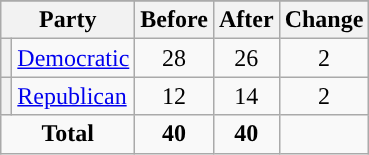<table class="wikitable" style="text-align:center;">
<tr>
</tr>
<tr>
<th colspan=2>Party</th>
<th>Before</th>
<th>After</th>
<th>Change</th>
</tr>
<tr>
<th style="background-color:"></th>
<td style="text-align:left;"><a href='#'>Democratic</a></td>
<td>28</td>
<td>26</td>
<td> 2</td>
</tr>
<tr>
<th style="background-color:"></th>
<td style="text-align:left;"><a href='#'>Republican</a></td>
<td>12</td>
<td>14</td>
<td> 2</td>
</tr>
<tr>
<td colspan=2><strong>Total</strong></td>
<td><strong>40</strong></td>
<td><strong>40</strong></td>
<td></td>
</tr>
</table>
